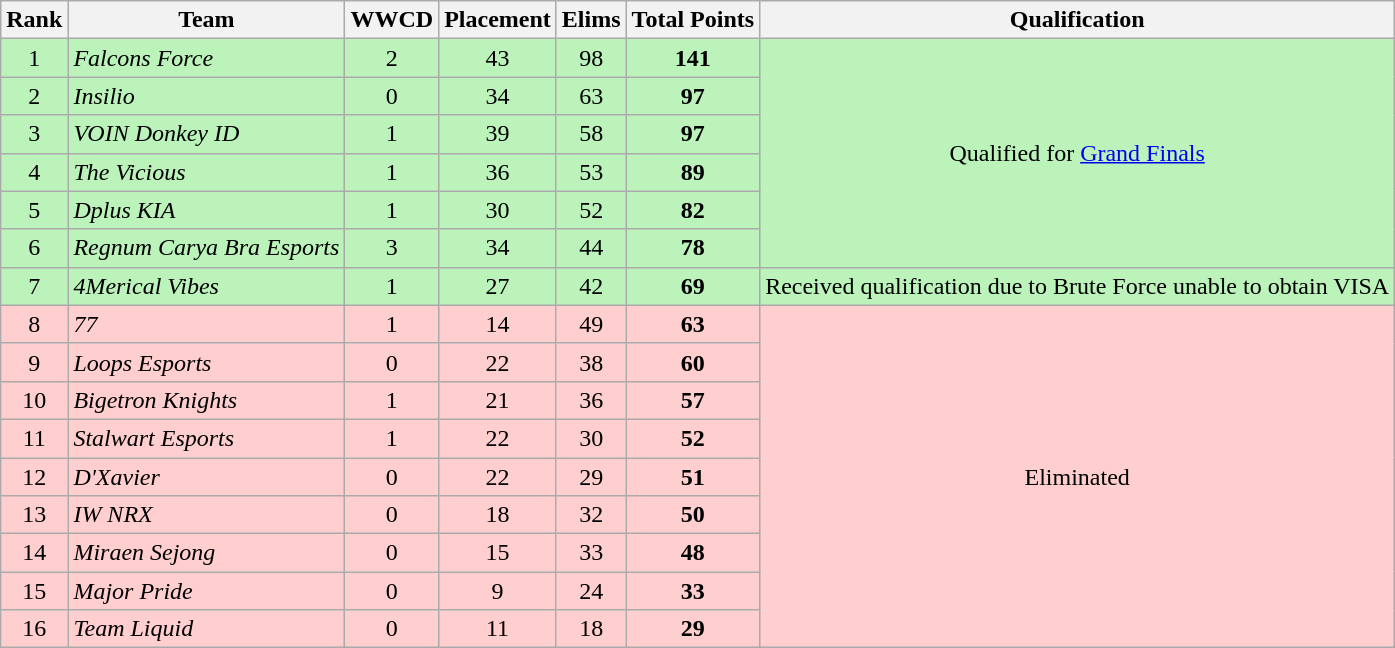<table class="wikitable" style="text-align:center">
<tr>
<th>Rank</th>
<th>Team</th>
<th>WWCD</th>
<th>Placement</th>
<th>Elims</th>
<th>Total Points</th>
<th>Qualification</th>
</tr>
<tr style="background:#BBF3BB">
<td>1</td>
<td style="text-align:left"><em>Falcons Force</em></td>
<td>2</td>
<td>43</td>
<td>98</td>
<td><strong>141</strong></td>
<td rowspan="6">Qualified for <a href='#'>Grand Finals</a></td>
</tr>
<tr style="background:#BBF3BB">
<td>2</td>
<td style="text-align:left"><em>Insilio</em></td>
<td>0</td>
<td>34</td>
<td>63</td>
<td><strong>97</strong></td>
</tr>
<tr style="background:#BBF3BB">
<td>3</td>
<td style="text-align:left"><em>VOIN Donkey ID</em></td>
<td>1</td>
<td>39</td>
<td>58</td>
<td><strong>97</strong></td>
</tr>
<tr style="background:#BBF3BB">
<td>4</td>
<td style="text-align:left"><em>The Vicious</em></td>
<td>1</td>
<td>36</td>
<td>53</td>
<td><strong>89</strong></td>
</tr>
<tr style="background:#BBF3BB">
<td>5</td>
<td style="text-align:left"><em>Dplus KIA</em></td>
<td>1</td>
<td>30</td>
<td>52</td>
<td><strong>82</strong></td>
</tr>
<tr style="background:#BBF3BB">
<td>6</td>
<td style="text-align:left"><em>Regnum Carya Bra Esports</em></td>
<td>3</td>
<td>34</td>
<td>44</td>
<td><strong>78</strong></td>
</tr>
<tr style="background:#BBF3BB">
<td>7</td>
<td style="text-align:left"><em>4Merical Vibes</em></td>
<td>1</td>
<td>27</td>
<td>42</td>
<td><strong>69</strong></td>
<td>Received qualification due to Brute Force unable to obtain VISA</td>
</tr>
<tr style="background:#FFCFCF">
<td>8</td>
<td style="text-align:left"><em>77</em></td>
<td>1</td>
<td>14</td>
<td>49</td>
<td><strong>63</strong></td>
<td rowspan="10">Eliminated</td>
</tr>
<tr style="background:#FFCFCF">
<td>9</td>
<td style="text-align:left"><em>Loops Esports</em></td>
<td>0</td>
<td>22</td>
<td>38</td>
<td><strong>60</strong></td>
</tr>
<tr style="background:#FFCFCF">
<td>10</td>
<td style="text-align:left"><em>Bigetron Knights</em></td>
<td>1</td>
<td>21</td>
<td>36</td>
<td><strong>57</strong></td>
</tr>
<tr style="background:#FFCFCF">
<td>11</td>
<td style="text-align:left"><em>Stalwart Esports</em></td>
<td>1</td>
<td>22</td>
<td>30</td>
<td><strong>52</strong></td>
</tr>
<tr style="background:#FFCFCF">
<td>12</td>
<td style="text-align:left"><em>D'Xavier</em></td>
<td>0</td>
<td>22</td>
<td>29</td>
<td><strong>51</strong></td>
</tr>
<tr style="background:#FFCFCF">
<td>13</td>
<td style="text-align:left"><em>IW NRX</em></td>
<td>0</td>
<td>18</td>
<td>32</td>
<td><strong>50</strong></td>
</tr>
<tr style="background:#FFCFCF">
<td>14</td>
<td style="text-align:left"><em>Miraen Sejong</em></td>
<td>0</td>
<td>15</td>
<td>33</td>
<td><strong>48</strong></td>
</tr>
<tr style="background:#FFCFCF">
<td>15</td>
<td style="text-align:left"><em>Major Pride</em></td>
<td>0</td>
<td>9</td>
<td>24</td>
<td><strong>33</strong></td>
</tr>
<tr style="background:#FFCFCF">
<td>16</td>
<td style="text-align:left"><em>Team Liquid</em></td>
<td>0</td>
<td>11</td>
<td>18</td>
<td><strong>29</strong></td>
</tr>
</table>
